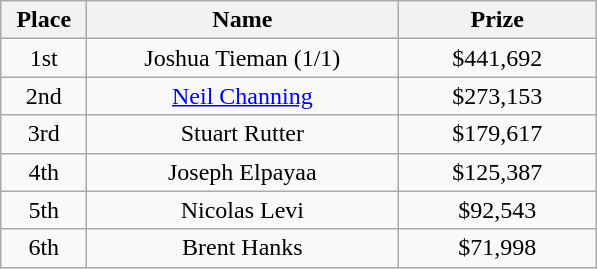<table class="wikitable">
<tr>
<th width="50">Place</th>
<th width="200">Name</th>
<th width="125">Prize</th>
</tr>
<tr>
<td align = "center">1st</td>
<td align = "center">Joshua Tieman (1/1)</td>
<td align = "center">$441,692</td>
</tr>
<tr>
<td align = "center">2nd</td>
<td align = "center"><a href='#'>Neil Channing</a></td>
<td align = "center">$273,153</td>
</tr>
<tr>
<td align = "center">3rd</td>
<td align = "center">Stuart Rutter</td>
<td align = "center">$179,617</td>
</tr>
<tr>
<td align = "center">4th</td>
<td align = "center">Joseph Elpayaa</td>
<td align = "center">$125,387</td>
</tr>
<tr>
<td align = "center">5th</td>
<td align = "center">Nicolas Levi</td>
<td align = "center">$92,543</td>
</tr>
<tr>
<td align = "center">6th</td>
<td align = "center">Brent Hanks</td>
<td align = "center">$71,998</td>
</tr>
</table>
